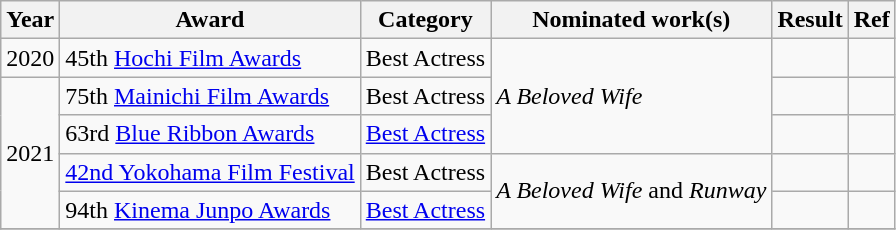<table class="wikitable">
<tr>
<th>Year</th>
<th>Award</th>
<th>Category</th>
<th>Nominated work(s)</th>
<th>Result</th>
<th>Ref</th>
</tr>
<tr>
<td>2020</td>
<td>45th <a href='#'>Hochi Film Awards</a></td>
<td>Best Actress</td>
<td rowspan=3><em>A Beloved Wife</em></td>
<td></td>
<td></td>
</tr>
<tr>
<td rowspan=4>2021</td>
<td>75th <a href='#'>Mainichi Film Awards</a></td>
<td>Best Actress</td>
<td></td>
<td></td>
</tr>
<tr>
<td>63rd <a href='#'>Blue Ribbon Awards</a></td>
<td><a href='#'>Best Actress</a></td>
<td></td>
<td></td>
</tr>
<tr>
<td><a href='#'>42nd Yokohama Film Festival</a></td>
<td>Best Actress</td>
<td rowspan=2><em>A Beloved Wife</em> and <em>Runway</em></td>
<td></td>
<td></td>
</tr>
<tr>
<td>94th <a href='#'>Kinema Junpo Awards</a></td>
<td><a href='#'>Best Actress</a></td>
<td></td>
<td></td>
</tr>
<tr>
</tr>
</table>
